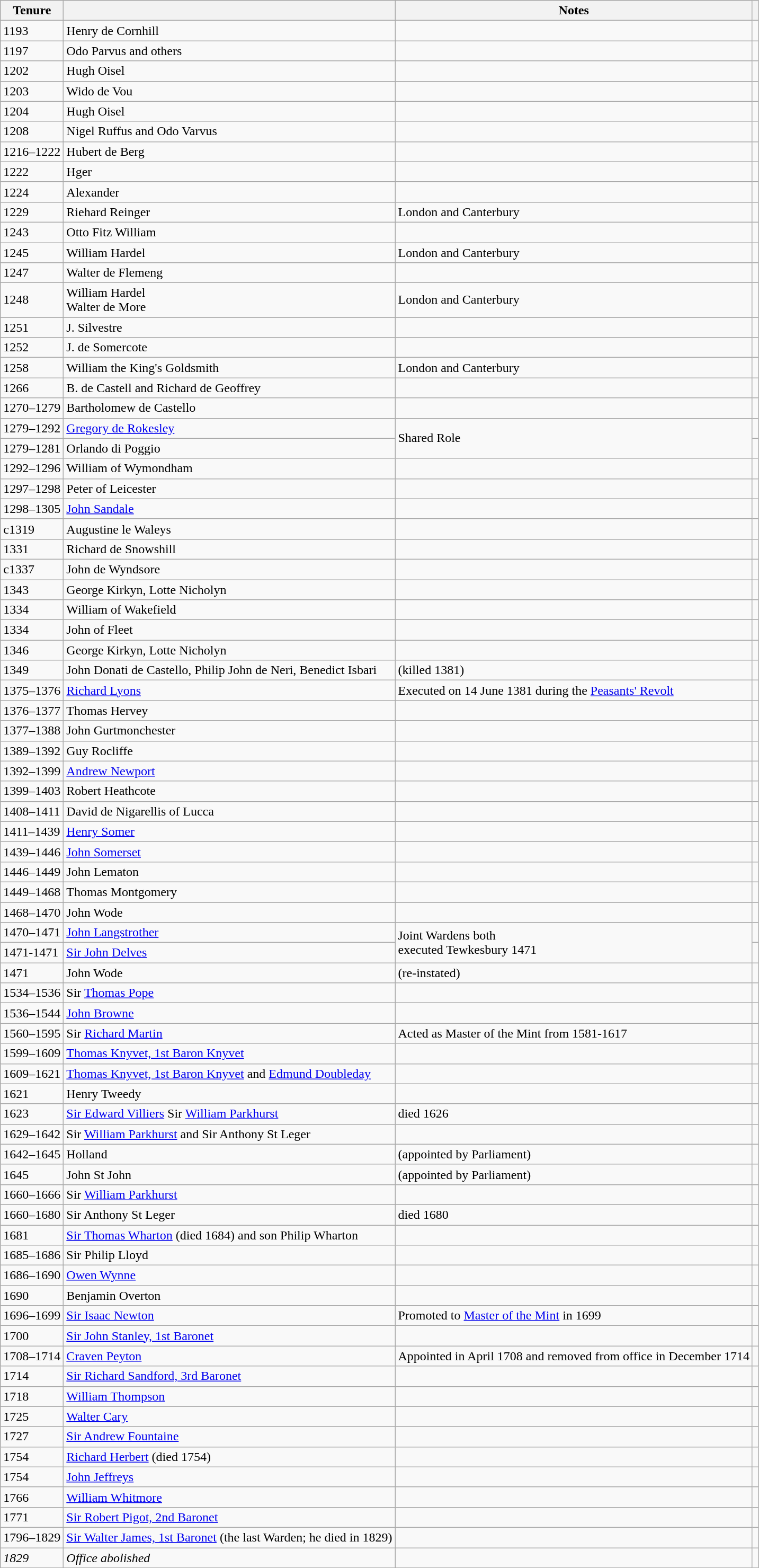<table class="wikitable">
<tr>
<th>Tenure</th>
<th></th>
<th>Notes</th>
<th></th>
</tr>
<tr>
<td>1193</td>
<td>Henry de Cornhill</td>
<td></td>
<td></td>
</tr>
<tr>
<td>1197</td>
<td>Odo Parvus and others</td>
<td></td>
<td></td>
</tr>
<tr>
<td>1202</td>
<td>Hugh Oisel</td>
<td></td>
<td></td>
</tr>
<tr>
<td>1203</td>
<td>Wido de Vou</td>
<td></td>
<td></td>
</tr>
<tr>
<td>1204</td>
<td>Hugh Oisel</td>
<td></td>
<td></td>
</tr>
<tr>
<td>1208</td>
<td>Nigel Ruffus and Odo Varvus</td>
<td></td>
<td></td>
</tr>
<tr>
<td>1216–1222</td>
<td>Hubert de Berg</td>
<td></td>
<td></td>
</tr>
<tr>
<td>1222</td>
<td>Hger</td>
<td></td>
<td></td>
</tr>
<tr>
<td>1224</td>
<td>Alexander</td>
<td></td>
<td></td>
</tr>
<tr>
<td>1229</td>
<td>Riehard Reinger</td>
<td>London and Canterbury</td>
<td></td>
</tr>
<tr>
<td>1243</td>
<td>Otto Fitz William</td>
<td></td>
<td></td>
</tr>
<tr>
<td>1245</td>
<td>William Hardel</td>
<td>London and Canterbury</td>
<td></td>
</tr>
<tr>
<td>1247</td>
<td>Walter de Flemeng</td>
<td></td>
<td></td>
</tr>
<tr>
<td>1248</td>
<td>William Hardel<br>Walter de More</td>
<td>London and Canterbury</td>
<td></td>
</tr>
<tr>
<td>1251</td>
<td>J. Silvestre</td>
<td></td>
<td></td>
</tr>
<tr>
<td>1252</td>
<td>J. de Somercote</td>
<td></td>
<td></td>
</tr>
<tr>
<td>1258</td>
<td>William the King's Goldsmith</td>
<td>London and Canterbury</td>
<td></td>
</tr>
<tr>
<td>1266</td>
<td>B. de Castell and Richard de Geoffrey</td>
<td></td>
<td></td>
</tr>
<tr>
<td>1270–1279</td>
<td>Bartholomew de Castello</td>
<td></td>
<td></td>
</tr>
<tr>
<td>1279–1292</td>
<td><a href='#'>Gregory de Rokesley</a></td>
<td rowspan="2">Shared Role</td>
<td></td>
</tr>
<tr>
<td>1279–1281</td>
<td>Orlando di Poggio</td>
<td></td>
</tr>
<tr>
<td>1292–1296</td>
<td>William of Wymondham</td>
<td></td>
<td></td>
</tr>
<tr>
<td>1297–1298</td>
<td>Peter of Leicester</td>
<td></td>
<td></td>
</tr>
<tr>
<td>1298–1305</td>
<td><a href='#'>John Sandale</a></td>
<td></td>
<td></td>
</tr>
<tr>
<td>c1319</td>
<td>Augustine le Waleys</td>
<td></td>
<td></td>
</tr>
<tr n>
<td>1331</td>
<td>Richard de Snowshill</td>
<td></td>
<td></td>
</tr>
<tr>
<td>c1337</td>
<td>John de Wyndsore</td>
<td></td>
<td></td>
</tr>
<tr>
<td>1343</td>
<td>George Kirkyn, Lotte Nicholyn</td>
<td></td>
<td></td>
</tr>
<tr>
<td>1334</td>
<td>William of Wakefield</td>
<td></td>
<td></td>
</tr>
<tr>
<td>1334</td>
<td>John of Fleet</td>
<td></td>
<td></td>
</tr>
<tr>
<td>1346</td>
<td>George Kirkyn, Lotte Nicholyn</td>
<td></td>
<td></td>
</tr>
<tr>
<td>1349</td>
<td>John Donati de Castello, Philip John de Neri, Benedict Isbari</td>
<td>(killed 1381)</td>
<td></td>
</tr>
<tr>
<td>1375–1376</td>
<td><a href='#'>Richard Lyons</a></td>
<td>Executed on 14 June 1381 during the <a href='#'>Peasants' Revolt</a></td>
<td></td>
</tr>
<tr>
<td>1376–1377</td>
<td>Thomas Hervey</td>
<td></td>
<td></td>
</tr>
<tr>
<td>1377–1388</td>
<td>John Gurtmonchester</td>
<td></td>
<td></td>
</tr>
<tr>
<td>1389–1392</td>
<td>Guy Rocliffe</td>
<td></td>
<td></td>
</tr>
<tr>
<td>1392–1399</td>
<td><a href='#'>Andrew Newport</a></td>
<td></td>
<td></td>
</tr>
<tr>
<td>1399–1403</td>
<td>Robert Heathcote</td>
<td></td>
<td></td>
</tr>
<tr>
<td>1408–1411</td>
<td>David de Nigarellis of Lucca</td>
<td></td>
<td></td>
</tr>
<tr>
<td>1411–1439</td>
<td><a href='#'>Henry Somer</a></td>
<td></td>
<td></td>
</tr>
<tr>
<td>1439–1446</td>
<td><a href='#'>John Somerset</a></td>
<td></td>
<td></td>
</tr>
<tr>
<td>1446–1449</td>
<td>John Lematon</td>
<td></td>
<td></td>
</tr>
<tr>
<td>1449–1468</td>
<td>Thomas Montgomery</td>
<td></td>
<td></td>
</tr>
<tr>
<td>1468–1470</td>
<td>John Wode</td>
<td></td>
<td></td>
</tr>
<tr>
<td>1470–1471</td>
<td><a href='#'>John Langstrother</a></td>
<td rowspan="2">Joint Wardens both<br>executed Tewkesbury 1471</td>
<td></td>
</tr>
<tr>
<td>1471-1471</td>
<td><a href='#'>Sir John Delves</a></td>
<td></td>
</tr>
<tr>
<td>1471</td>
<td>John Wode</td>
<td>(re-instated)</td>
<td></td>
</tr>
<tr>
<td>1534–1536</td>
<td>Sir <a href='#'>Thomas Pope</a></td>
<td></td>
<td></td>
</tr>
<tr>
<td>1536–1544</td>
<td><a href='#'>John Browne</a></td>
<td></td>
<td></td>
</tr>
<tr>
<td>1560–1595</td>
<td>Sir <a href='#'>Richard Martin</a></td>
<td>Acted as Master of the Mint from 1581-1617</td>
<td></td>
</tr>
<tr>
<td>1599–1609</td>
<td><a href='#'>Thomas Knyvet, 1st Baron Knyvet</a></td>
<td></td>
<td></td>
</tr>
<tr>
<td>1609–1621</td>
<td><a href='#'>Thomas Knyvet, 1st Baron Knyvet</a> and <a href='#'>Edmund Doubleday</a></td>
<td></td>
<td></td>
</tr>
<tr>
<td>1621</td>
<td>Henry Tweedy</td>
<td></td>
<td></td>
</tr>
<tr>
<td>1623</td>
<td><a href='#'>Sir Edward Villiers</a> Sir <a href='#'>William Parkhurst</a></td>
<td>died 1626</td>
<td></td>
</tr>
<tr>
<td>1629–1642</td>
<td>Sir <a href='#'>William Parkhurst</a> and Sir Anthony St Leger</td>
<td></td>
<td></td>
</tr>
<tr>
<td>1642–1645</td>
<td>Holland</td>
<td>(appointed by Parliament)</td>
<td></td>
</tr>
<tr>
<td>1645</td>
<td>John St John</td>
<td>(appointed by Parliament)</td>
<td></td>
</tr>
<tr>
<td>1660–1666</td>
<td>Sir <a href='#'>William Parkhurst</a></td>
<td></td>
<td></td>
</tr>
<tr>
<td>1660–1680</td>
<td>Sir Anthony St Leger</td>
<td>died 1680</td>
<td></td>
</tr>
<tr>
<td>1681</td>
<td><a href='#'>Sir Thomas Wharton</a> (died 1684) and son Philip Wharton</td>
<td></td>
<td></td>
</tr>
<tr>
<td>1685–1686</td>
<td>Sir Philip Lloyd</td>
<td></td>
<td></td>
</tr>
<tr>
<td>1686–1690</td>
<td><a href='#'>Owen Wynne</a></td>
<td></td>
<td></td>
</tr>
<tr>
<td>1690</td>
<td>Benjamin Overton</td>
<td></td>
<td></td>
</tr>
<tr>
<td>1696–1699</td>
<td><a href='#'>Sir Isaac Newton</a></td>
<td>Promoted to <a href='#'>Master of the Mint</a> in 1699</td>
<td></td>
</tr>
<tr>
<td>1700</td>
<td><a href='#'>Sir John Stanley, 1st Baronet</a></td>
<td></td>
<td></td>
</tr>
<tr>
<td>1708–1714</td>
<td><a href='#'>Craven Peyton</a></td>
<td>Appointed in April 1708 and removed from office in December 1714</td>
<td></td>
</tr>
<tr>
<td>1714</td>
<td><a href='#'>Sir Richard Sandford, 3rd Baronet</a></td>
<td></td>
<td></td>
</tr>
<tr>
<td>1718</td>
<td><a href='#'>William Thompson</a></td>
<td></td>
<td></td>
</tr>
<tr>
<td>1725</td>
<td><a href='#'>Walter Cary</a></td>
<td></td>
<td></td>
</tr>
<tr>
<td>1727</td>
<td><a href='#'>Sir Andrew Fountaine</a></td>
<td></td>
<td></td>
</tr>
<tr>
<td>1754</td>
<td><a href='#'>Richard Herbert</a> (died 1754)</td>
<td></td>
<td></td>
</tr>
<tr>
<td>1754</td>
<td><a href='#'>John Jeffreys</a></td>
<td></td>
<td></td>
</tr>
<tr>
<td>1766</td>
<td><a href='#'>William Whitmore</a></td>
<td></td>
<td></td>
</tr>
<tr>
<td>1771</td>
<td><a href='#'>Sir Robert Pigot, 2nd Baronet</a></td>
<td></td>
<td></td>
</tr>
<tr>
<td>1796–1829</td>
<td><a href='#'>Sir Walter James, 1st Baronet</a> (the last Warden; he died in 1829)</td>
<td></td>
<td></td>
</tr>
<tr>
<td><em>1829</em></td>
<td><em>Office abolished</em></td>
<td></td>
<td></td>
</tr>
</table>
